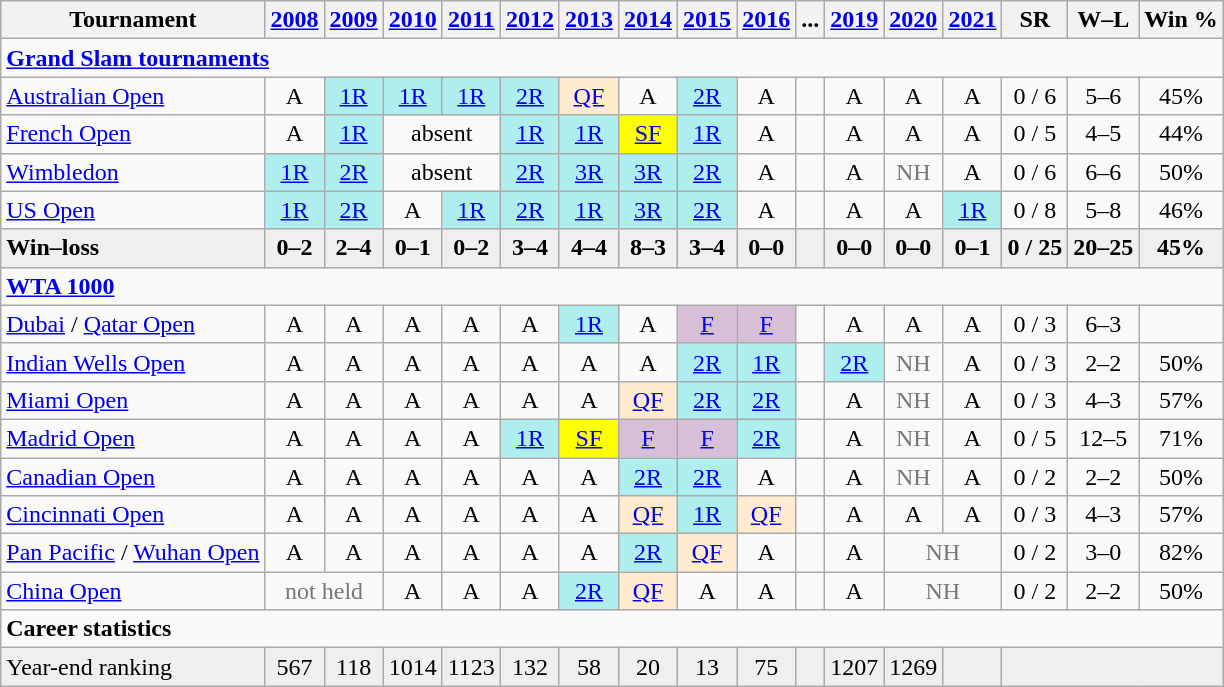<table class=wikitable style="text-align:center">
<tr>
<th>Tournament</th>
<th><a href='#'>2008</a></th>
<th><a href='#'>2009</a></th>
<th><a href='#'>2010</a></th>
<th><a href='#'>2011</a></th>
<th><a href='#'>2012</a></th>
<th><a href='#'>2013</a></th>
<th><a href='#'>2014</a></th>
<th><a href='#'>2015</a></th>
<th><a href='#'>2016</a></th>
<th>...</th>
<th><a href='#'>2019</a></th>
<th><a href='#'>2020</a></th>
<th><a href='#'>2021</a></th>
<th>SR</th>
<th>W–L</th>
<th>Win %</th>
</tr>
<tr>
<td align=left colspan=17><strong><a href='#'>Grand Slam tournaments</a></strong></td>
</tr>
<tr>
<td align=left><a href='#'>Australian Open</a></td>
<td>A</td>
<td bgcolor=afeeee><a href='#'>1R</a></td>
<td bgcolor=afeeee><a href='#'>1R</a></td>
<td bgcolor=afeeee><a href='#'>1R</a></td>
<td bgcolor=afeeee><a href='#'>2R</a></td>
<td bgcolor=ffebcd><a href='#'>QF</a></td>
<td>A</td>
<td bgcolor=afeeee><a href='#'>2R</a></td>
<td>A</td>
<td></td>
<td>A</td>
<td>A</td>
<td>A</td>
<td>0 / 6</td>
<td>5–6</td>
<td>45%</td>
</tr>
<tr>
<td align=left><a href='#'>French Open</a></td>
<td>A</td>
<td bgcolor=afeeee><a href='#'>1R</a></td>
<td colspan=2>absent</td>
<td bgcolor=afeeee><a href='#'>1R</a></td>
<td bgcolor=afeeee><a href='#'>1R</a></td>
<td bgcolor=yellow><a href='#'>SF</a></td>
<td bgcolor=afeeee><a href='#'>1R</a></td>
<td>A</td>
<td></td>
<td>A</td>
<td>A</td>
<td>A</td>
<td>0 / 5</td>
<td>4–5</td>
<td>44%</td>
</tr>
<tr>
<td align=left><a href='#'>Wimbledon</a></td>
<td bgcolor=afeeee><a href='#'>1R</a></td>
<td bgcolor=afeeee><a href='#'>2R</a></td>
<td colspan=2>absent</td>
<td bgcolor=afeeee><a href='#'>2R</a></td>
<td bgcolor=afeeee><a href='#'>3R</a></td>
<td bgcolor=afeeee><a href='#'>3R</a></td>
<td bgcolor=afeeee><a href='#'>2R</a></td>
<td>A</td>
<td></td>
<td>A</td>
<td style=color:#767676>NH</td>
<td>A</td>
<td>0 / 6</td>
<td>6–6</td>
<td>50%</td>
</tr>
<tr>
<td align=left><a href='#'>US Open</a></td>
<td bgcolor=afeeee><a href='#'>1R</a></td>
<td bgcolor=afeeee><a href='#'>2R</a></td>
<td>A</td>
<td bgcolor=afeeee><a href='#'>1R</a></td>
<td bgcolor=afeeee><a href='#'>2R</a></td>
<td bgcolor=afeeee><a href='#'>1R</a></td>
<td bgcolor=afeeee><a href='#'>3R</a></td>
<td bgcolor=afeeee><a href='#'>2R</a></td>
<td>A</td>
<td></td>
<td>A</td>
<td>A</td>
<td bgcolor=afeeee><a href='#'>1R</a></td>
<td>0 / 8</td>
<td>5–8</td>
<td>46%</td>
</tr>
<tr style=background:#efefef;font-weight:bold>
<td style=text-align:left>Win–loss</td>
<td>0–2</td>
<td>2–4</td>
<td>0–1</td>
<td>0–2</td>
<td>3–4</td>
<td>4–4</td>
<td>8–3</td>
<td>3–4</td>
<td>0–0</td>
<td></td>
<td>0–0</td>
<td>0–0</td>
<td>0–1</td>
<td>0 / 25</td>
<td>20–25</td>
<td>45%</td>
</tr>
<tr>
<td colspan=17 align=left><strong><a href='#'>WTA 1000</a></strong></td>
</tr>
<tr>
<td align=left><a href='#'>Dubai</a> / <a href='#'>Qatar Open</a></td>
<td>A</td>
<td>A</td>
<td>A</td>
<td>A</td>
<td>A</td>
<td bgcolor=afeeee><a href='#'>1R</a></td>
<td>A</td>
<td bgcolor=thistle><a href='#'>F</a></td>
<td bgcolor=thistle><a href='#'>F</a></td>
<td></td>
<td>A</td>
<td>A</td>
<td>A</td>
<td>0 / 3</td>
<td>6–3</td>
<td></td>
</tr>
<tr>
<td align=left><a href='#'>Indian Wells Open</a></td>
<td>A</td>
<td>A</td>
<td>A</td>
<td>A</td>
<td>A</td>
<td>A</td>
<td>A</td>
<td bgcolor=afeeee><a href='#'>2R</a></td>
<td bgcolor=afeeee><a href='#'>1R</a></td>
<td></td>
<td bgcolor=afeeee><a href='#'>2R</a></td>
<td style=color:#767676>NH</td>
<td>A</td>
<td>0 / 3</td>
<td>2–2</td>
<td>50%</td>
</tr>
<tr>
<td align=left><a href='#'>Miami Open</a></td>
<td>A</td>
<td>A</td>
<td>A</td>
<td>A</td>
<td>A</td>
<td>A</td>
<td bgcolor=ffebcd><a href='#'>QF</a></td>
<td bgcolor=afeeee><a href='#'>2R</a></td>
<td bgcolor=afeeee><a href='#'>2R</a></td>
<td></td>
<td>A</td>
<td style=color:#767676>NH</td>
<td>A</td>
<td>0 / 3</td>
<td>4–3</td>
<td>57%</td>
</tr>
<tr>
<td align=left><a href='#'>Madrid Open</a></td>
<td>A</td>
<td>A</td>
<td>A</td>
<td>A</td>
<td bgcolor=afeeee><a href='#'>1R</a></td>
<td bgcolor=yellow><a href='#'>SF</a></td>
<td bgcolor=thistle><a href='#'>F</a></td>
<td bgcolor=thistle><a href='#'>F</a></td>
<td bgcolor=afeeee><a href='#'>2R</a></td>
<td></td>
<td>A</td>
<td style=color:#767676>NH</td>
<td>A</td>
<td>0 / 5</td>
<td>12–5</td>
<td>71%</td>
</tr>
<tr>
<td align=left><a href='#'>Canadian Open</a></td>
<td>A</td>
<td>A</td>
<td>A</td>
<td>A</td>
<td>A</td>
<td>A</td>
<td bgcolor=afeeee><a href='#'>2R</a></td>
<td bgcolor=afeeee><a href='#'>2R</a></td>
<td>A</td>
<td></td>
<td>A</td>
<td style=color:#767676>NH</td>
<td>A</td>
<td>0 / 2</td>
<td>2–2</td>
<td>50%</td>
</tr>
<tr>
<td align=left><a href='#'>Cincinnati Open</a></td>
<td>A</td>
<td>A</td>
<td>A</td>
<td>A</td>
<td>A</td>
<td>A</td>
<td bgcolor=ffebcd><a href='#'>QF</a></td>
<td bgcolor=afeeee><a href='#'>1R</a></td>
<td bgcolor=ffebcd><a href='#'>QF</a></td>
<td></td>
<td>A</td>
<td>A</td>
<td>A</td>
<td>0 / 3</td>
<td>4–3</td>
<td>57%</td>
</tr>
<tr>
<td align=left><a href='#'>Pan Pacific</a> / <a href='#'>Wuhan Open</a></td>
<td>A</td>
<td>A</td>
<td>A</td>
<td>A</td>
<td>A</td>
<td>A</td>
<td bgcolor=afeeee><a href='#'>2R</a></td>
<td bgcolor=ffebcd><a href='#'>QF</a></td>
<td>A</td>
<td></td>
<td>A</td>
<td colspan="2" style="color:#767676">NH</td>
<td>0 / 2</td>
<td>3–0</td>
<td>82%</td>
</tr>
<tr>
<td align=left><a href='#'>China Open</a></td>
<td colspan=2 style=color:#767676>not held</td>
<td>A</td>
<td>A</td>
<td>A</td>
<td bgcolor=afeeee><a href='#'>2R</a></td>
<td bgcolor=ffebcd><a href='#'>QF</a></td>
<td>A</td>
<td>A</td>
<td></td>
<td>A</td>
<td colspan="2" style="color:#767676">NH</td>
<td>0 / 2</td>
<td>2–2</td>
<td>50%</td>
</tr>
<tr>
<td align=left colspan=17><strong>Career statistics</strong></td>
</tr>
<tr bgcolor=efefef>
<td align=left>Year-end ranking</td>
<td>567</td>
<td>118</td>
<td>1014</td>
<td>1123</td>
<td>132</td>
<td>58</td>
<td>20</td>
<td>13</td>
<td>75</td>
<td></td>
<td>1207</td>
<td>1269</td>
<td></td>
<td colspan=3></td>
</tr>
</table>
